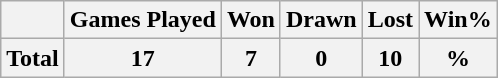<table class="wikitable" style="text-align: center;">
<tr>
<th></th>
<th>Games Played</th>
<th>Won</th>
<th>Drawn</th>
<th>Lost</th>
<th>Win%</th>
</tr>
<tr class="sortbottom" style="font-weight:bold; background:#f0f0f0;">
<th>Total</th>
<th>17</th>
<th>7</th>
<th>0</th>
<th>10</th>
<th>%</th>
</tr>
</table>
